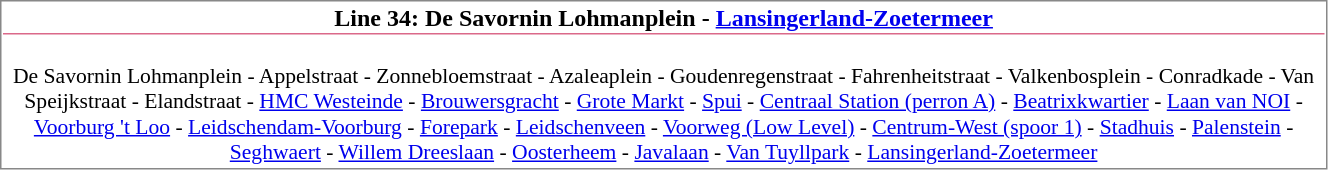<table align=left cellspacing=1 style="border:1px solid #888888;" width="70%">
<tr>
<td align=center style="border-bottom:1px solid #db698a;"><strong>Line 34: De Savornin Lohmanplein - <a href='#'>Lansingerland-Zoetermeer</a></strong></td>
</tr>
<tr>
<td align="center" style="font-size: 90%;" colspan="2"><br>De Savornin Lohmanplein - Appelstraat - Zonnebloemstraat - Azaleaplein - Goudenregenstraat - Fahrenheitstraat - Valkenbosplein - Conradkade - Van Speijkstraat - Elandstraat - <a href='#'>HMC Westeinde</a> - <a href='#'>Brouwersgracht</a> - <a href='#'>Grote Markt</a> - <a href='#'>Spui</a> - <a href='#'>Centraal Station (perron A)</a> - <a href='#'>Beatrixkwartier</a> - <a href='#'>Laan van NOI</a> - <a href='#'>Voorburg 't Loo</a> - <a href='#'>Leidschendam-Voorburg</a> - <a href='#'>Forepark</a> - <a href='#'>Leidschenveen</a> - <a href='#'>Voorweg (Low Level)</a> - <a href='#'>Centrum-West (spoor 1)</a> - <a href='#'>Stadhuis</a> - <a href='#'>Palenstein</a> - <a href='#'>Seghwaert</a> - <a href='#'>Willem Dreeslaan</a> - <a href='#'>Oosterheem</a> - <a href='#'>Javalaan</a> - <a href='#'>Van Tuyllpark</a> - <a href='#'>Lansingerland-Zoetermeer</a></td>
</tr>
</table>
